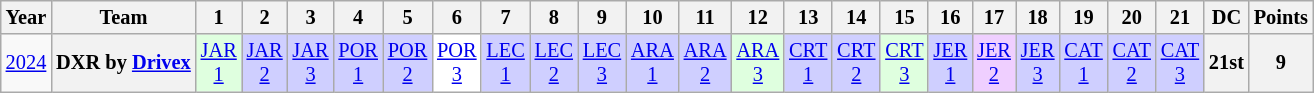<table class="wikitable" style="text-align:center; font-size:85%">
<tr>
<th>Year</th>
<th>Team</th>
<th>1</th>
<th>2</th>
<th>3</th>
<th>4</th>
<th>5</th>
<th>6</th>
<th>7</th>
<th>8</th>
<th>9</th>
<th>10</th>
<th>11</th>
<th>12</th>
<th>13</th>
<th>14</th>
<th>15</th>
<th>16</th>
<th>17</th>
<th>18</th>
<th>19</th>
<th>20</th>
<th>21</th>
<th>DC</th>
<th>Points</th>
</tr>
<tr>
<td><a href='#'>2024</a></td>
<th nowrap>DXR by <a href='#'>Drivex</a></th>
<td style="background:#DFFFDF"><a href='#'>JAR<br>1</a><br></td>
<td style="background:#CFCFFF"><a href='#'>JAR<br>2</a><br></td>
<td style="background:#CFCFFF"><a href='#'>JAR<br>3</a><br></td>
<td style="background:#CFCFFF"><a href='#'>POR<br>1</a><br></td>
<td style="background:#CFCFFF"><a href='#'>POR<br>2</a><br></td>
<td style="background:#FFFFFF"><a href='#'>POR<br>3</a><br></td>
<td style="background:#CFCFFF"><a href='#'>LEC<br>1</a><br></td>
<td style="background:#CFCFFF"><a href='#'>LEC<br>2</a><br></td>
<td style="background:#CFCFFF"><a href='#'>LEC<br>3</a><br></td>
<td style="background:#CFCFFF"><a href='#'>ARA<br>1</a><br></td>
<td style="background:#CFCFFF"><a href='#'>ARA<br>2</a><br></td>
<td style="background:#DFFFDF"><a href='#'>ARA<br>3</a><br></td>
<td style="background:#CFCFFF"><a href='#'>CRT<br>1</a><br></td>
<td style="background:#CFCFFF"><a href='#'>CRT<br>2</a><br></td>
<td style="background:#DFFFDF"><a href='#'>CRT<br>3</a><br></td>
<td style="background:#CFCFFF"><a href='#'>JER<br>1</a><br></td>
<td style="background:#EFCFFF"><a href='#'>JER<br>2</a><br></td>
<td style="background:#CFCFFF"><a href='#'>JER<br>3</a><br></td>
<td style="background:#CFCFFF"><a href='#'>CAT<br>1</a><br></td>
<td style="background:#CFCFFF"><a href='#'>CAT<br>2</a><br></td>
<td style="background:#CFCFFF"><a href='#'>CAT<br>3</a><br></td>
<th>21st</th>
<th>9</th>
</tr>
</table>
